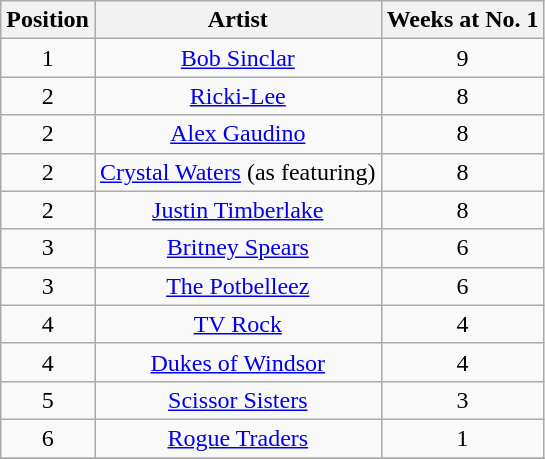<table class="wikitable">
<tr>
<th style="text-align: center;">Position</th>
<th style="text-align: center;">Artist</th>
<th style="text-align: center;">Weeks at No. 1</th>
</tr>
<tr>
<td style="text-align: center;">1</td>
<td style="text-align: center;"><a href='#'>Bob Sinclar</a></td>
<td style="text-align: center;">9</td>
</tr>
<tr>
<td style="text-align: center;">2</td>
<td style="text-align: center;"><a href='#'>Ricki-Lee</a></td>
<td style="text-align: center;">8</td>
</tr>
<tr>
<td style="text-align: center;">2</td>
<td style="text-align: center;"><a href='#'>Alex Gaudino</a></td>
<td style="text-align: center;">8</td>
</tr>
<tr>
<td style="text-align: center;">2</td>
<td style="text-align: center;"><a href='#'>Crystal Waters</a> (as featuring)</td>
<td style="text-align: center;">8</td>
</tr>
<tr>
<td style="text-align: center;">2</td>
<td style="text-align: center;"><a href='#'>Justin Timberlake</a></td>
<td style="text-align: center;">8</td>
</tr>
<tr>
<td style="text-align: center;">3</td>
<td style="text-align: center;"><a href='#'>Britney Spears</a></td>
<td style="text-align: center;">6</td>
</tr>
<tr>
<td style="text-align: center;">3</td>
<td style="text-align: center;"><a href='#'>The Potbelleez</a></td>
<td style="text-align: center;">6</td>
</tr>
<tr>
<td style="text-align: center;">4</td>
<td style="text-align: center;"><a href='#'>TV Rock</a></td>
<td style="text-align: center;">4</td>
</tr>
<tr>
<td style="text-align: center;">4</td>
<td style="text-align: center;"><a href='#'>Dukes of Windsor</a></td>
<td style="text-align: center;">4</td>
</tr>
<tr>
<td style="text-align: center;">5</td>
<td style="text-align: center;"><a href='#'>Scissor Sisters</a></td>
<td style="text-align: center;">3</td>
</tr>
<tr>
<td style="text-align: center;">6</td>
<td style="text-align: center;"><a href='#'>Rogue Traders</a></td>
<td style="text-align: center;">1</td>
</tr>
<tr>
</tr>
</table>
